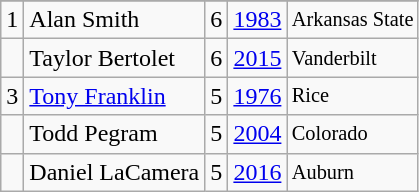<table class="wikitable">
<tr>
</tr>
<tr>
<td>1</td>
<td>Alan Smith</td>
<td>6</td>
<td><a href='#'>1983</a></td>
<td style="font-size:85%;">Arkansas State</td>
</tr>
<tr>
<td></td>
<td>Taylor Bertolet</td>
<td>6</td>
<td><a href='#'>2015</a></td>
<td style="font-size:85%;">Vanderbilt</td>
</tr>
<tr>
<td>3</td>
<td><a href='#'>Tony Franklin</a></td>
<td>5</td>
<td><a href='#'>1976</a></td>
<td style="font-size:85%;">Rice</td>
</tr>
<tr>
<td></td>
<td>Todd Pegram</td>
<td>5</td>
<td><a href='#'>2004</a></td>
<td style="font-size:85%;">Colorado</td>
</tr>
<tr>
<td></td>
<td>Daniel LaCamera</td>
<td>5</td>
<td><a href='#'>2016</a></td>
<td style="font-size:85%;">Auburn</td>
</tr>
</table>
